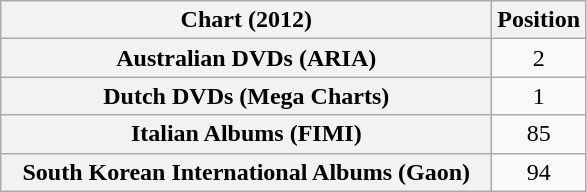<table class="wikitable sortable plainrowheaders" style="text-align:center">
<tr>
<th scope="col" style="width:20em;">Chart (2012)</th>
<th scope="col">Position</th>
</tr>
<tr>
<th scope="row">Australian DVDs (ARIA)</th>
<td>2</td>
</tr>
<tr>
<th scope="row">Dutch DVDs (Mega Charts)</th>
<td>1</td>
</tr>
<tr>
<th scope="row">Italian Albums (FIMI)</th>
<td>85</td>
</tr>
<tr>
<th scope="row">South Korean International Albums (Gaon)</th>
<td>94</td>
</tr>
</table>
